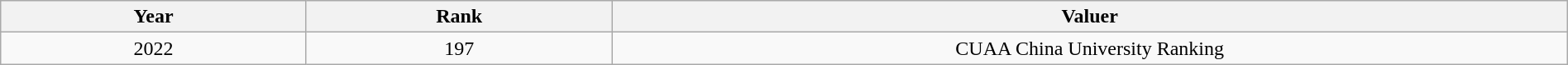<table class="wikitable sortable" width="100%">
<tr>
<th width="8%">Year</th>
<th width="8%">Rank</th>
<th width="25%">Valuer</th>
</tr>
<tr>
<td align="center">2022</td>
<td align="center">197</td>
<td align="center">CUAA China University Ranking</td>
</tr>
</table>
